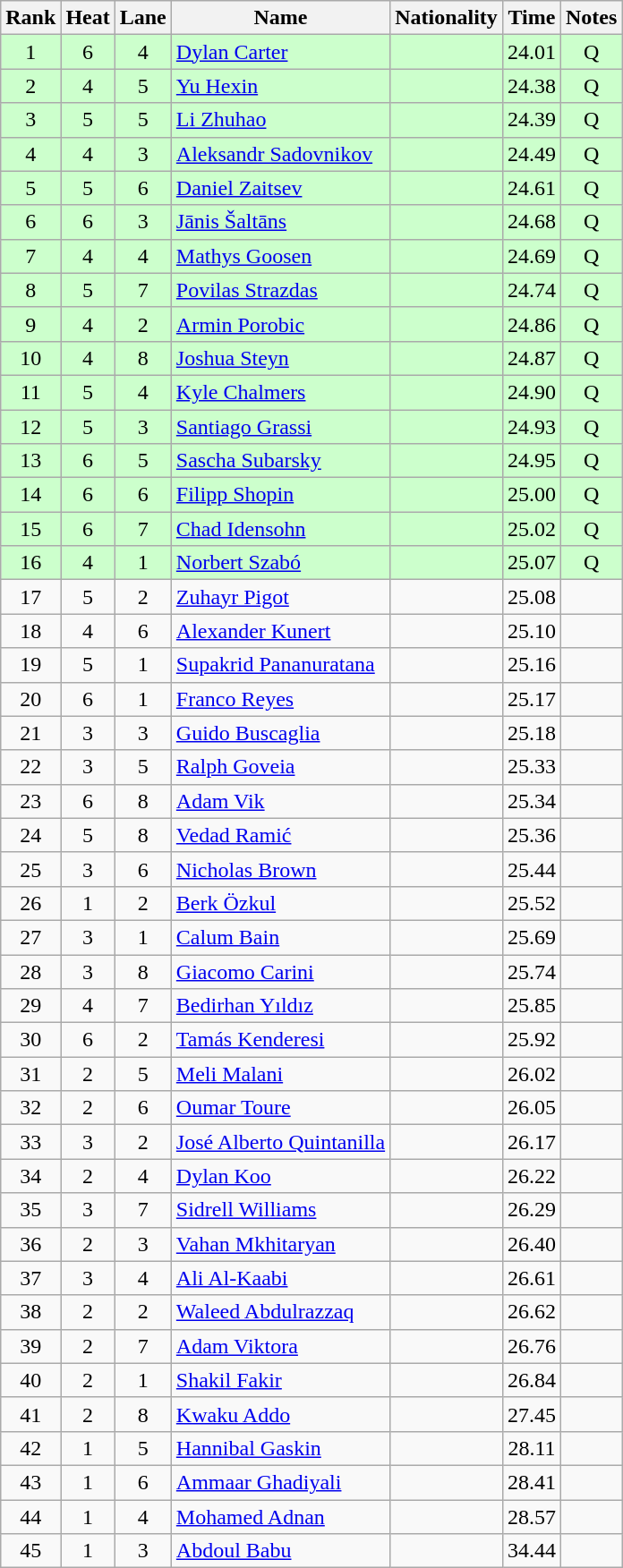<table class="wikitable sortable" style="text-align:center">
<tr>
<th>Rank</th>
<th>Heat</th>
<th>Lane</th>
<th>Name</th>
<th>Nationality</th>
<th>Time</th>
<th>Notes</th>
</tr>
<tr bgcolor=ccffcc>
<td>1</td>
<td>6</td>
<td>4</td>
<td align=left><a href='#'>Dylan Carter</a></td>
<td align=left></td>
<td>24.01</td>
<td>Q</td>
</tr>
<tr bgcolor=ccffcc>
<td>2</td>
<td>4</td>
<td>5</td>
<td align=left><a href='#'>Yu Hexin</a></td>
<td align=left></td>
<td>24.38</td>
<td>Q</td>
</tr>
<tr bgcolor=ccffcc>
<td>3</td>
<td>5</td>
<td>5</td>
<td align=left><a href='#'>Li Zhuhao</a></td>
<td align=left></td>
<td>24.39</td>
<td>Q</td>
</tr>
<tr bgcolor=ccffcc>
<td>4</td>
<td>4</td>
<td>3</td>
<td align=left><a href='#'>Aleksandr Sadovnikov</a></td>
<td align=left></td>
<td>24.49</td>
<td>Q</td>
</tr>
<tr bgcolor=ccffcc>
<td>5</td>
<td>5</td>
<td>6</td>
<td align=left><a href='#'>Daniel Zaitsev</a></td>
<td align=left></td>
<td>24.61</td>
<td>Q</td>
</tr>
<tr bgcolor=ccffcc>
<td>6</td>
<td>6</td>
<td>3</td>
<td align=left><a href='#'>Jānis Šaltāns</a></td>
<td align=left></td>
<td>24.68</td>
<td>Q</td>
</tr>
<tr bgcolor=ccffcc>
<td>7</td>
<td>4</td>
<td>4</td>
<td align=left><a href='#'>Mathys Goosen</a></td>
<td align=left></td>
<td>24.69</td>
<td>Q</td>
</tr>
<tr bgcolor=ccffcc>
<td>8</td>
<td>5</td>
<td>7</td>
<td align=left><a href='#'>Povilas Strazdas</a></td>
<td align=left></td>
<td>24.74</td>
<td>Q</td>
</tr>
<tr bgcolor=ccffcc>
<td>9</td>
<td>4</td>
<td>2</td>
<td align=left><a href='#'>Armin Porobic</a></td>
<td align=left></td>
<td>24.86</td>
<td>Q</td>
</tr>
<tr bgcolor=ccffcc>
<td>10</td>
<td>4</td>
<td>8</td>
<td align=left><a href='#'>Joshua Steyn</a></td>
<td align=left></td>
<td>24.87</td>
<td>Q</td>
</tr>
<tr bgcolor=ccffcc>
<td>11</td>
<td>5</td>
<td>4</td>
<td align=left><a href='#'>Kyle Chalmers</a></td>
<td align=left></td>
<td>24.90</td>
<td>Q</td>
</tr>
<tr bgcolor=ccffcc>
<td>12</td>
<td>5</td>
<td>3</td>
<td align=left><a href='#'>Santiago Grassi</a></td>
<td align=left></td>
<td>24.93</td>
<td>Q</td>
</tr>
<tr bgcolor=ccffcc>
<td>13</td>
<td>6</td>
<td>5</td>
<td align=left><a href='#'>Sascha Subarsky</a></td>
<td align=left></td>
<td>24.95</td>
<td>Q</td>
</tr>
<tr bgcolor=ccffcc>
<td>14</td>
<td>6</td>
<td>6</td>
<td align=left><a href='#'>Filipp Shopin</a></td>
<td align=left></td>
<td>25.00</td>
<td>Q</td>
</tr>
<tr bgcolor=ccffcc>
<td>15</td>
<td>6</td>
<td>7</td>
<td align=left><a href='#'>Chad Idensohn</a></td>
<td align=left></td>
<td>25.02</td>
<td>Q</td>
</tr>
<tr bgcolor=ccffcc>
<td>16</td>
<td>4</td>
<td>1</td>
<td align=left><a href='#'>Norbert Szabó</a></td>
<td align=left></td>
<td>25.07</td>
<td>Q</td>
</tr>
<tr>
<td>17</td>
<td>5</td>
<td>2</td>
<td align=left><a href='#'>Zuhayr Pigot</a></td>
<td align=left></td>
<td>25.08</td>
<td></td>
</tr>
<tr>
<td>18</td>
<td>4</td>
<td>6</td>
<td align=left><a href='#'>Alexander Kunert</a></td>
<td align=left></td>
<td>25.10</td>
<td></td>
</tr>
<tr>
<td>19</td>
<td>5</td>
<td>1</td>
<td align=left><a href='#'>Supakrid Pananuratana</a></td>
<td align=left></td>
<td>25.16</td>
<td></td>
</tr>
<tr>
<td>20</td>
<td>6</td>
<td>1</td>
<td align=left><a href='#'>Franco Reyes</a></td>
<td align=left></td>
<td>25.17</td>
<td></td>
</tr>
<tr>
<td>21</td>
<td>3</td>
<td>3</td>
<td align=left><a href='#'>Guido Buscaglia</a></td>
<td align=left></td>
<td>25.18</td>
<td></td>
</tr>
<tr>
<td>22</td>
<td>3</td>
<td>5</td>
<td align=left><a href='#'>Ralph Goveia</a></td>
<td align=left></td>
<td>25.33</td>
<td></td>
</tr>
<tr>
<td>23</td>
<td>6</td>
<td>8</td>
<td align=left><a href='#'>Adam Vik</a></td>
<td align=left></td>
<td>25.34</td>
<td></td>
</tr>
<tr>
<td>24</td>
<td>5</td>
<td>8</td>
<td align=left><a href='#'>Vedad Ramić</a></td>
<td align=left></td>
<td>25.36</td>
<td></td>
</tr>
<tr>
<td>25</td>
<td>3</td>
<td>6</td>
<td align=left><a href='#'>Nicholas Brown</a></td>
<td align=left></td>
<td>25.44</td>
<td></td>
</tr>
<tr>
<td>26</td>
<td>1</td>
<td>2</td>
<td align=left><a href='#'>Berk Özkul</a></td>
<td align=left></td>
<td>25.52</td>
<td></td>
</tr>
<tr>
<td>27</td>
<td>3</td>
<td>1</td>
<td align=left><a href='#'>Calum Bain</a></td>
<td align=left></td>
<td>25.69</td>
<td></td>
</tr>
<tr>
<td>28</td>
<td>3</td>
<td>8</td>
<td align=left><a href='#'>Giacomo Carini</a></td>
<td align=left></td>
<td>25.74</td>
<td></td>
</tr>
<tr>
<td>29</td>
<td>4</td>
<td>7</td>
<td align=left><a href='#'>Bedirhan Yıldız</a></td>
<td align=left></td>
<td>25.85</td>
<td></td>
</tr>
<tr>
<td>30</td>
<td>6</td>
<td>2</td>
<td align=left><a href='#'>Tamás Kenderesi</a></td>
<td align=left></td>
<td>25.92</td>
<td></td>
</tr>
<tr>
<td>31</td>
<td>2</td>
<td>5</td>
<td align=left><a href='#'>Meli Malani</a></td>
<td align=left></td>
<td>26.02</td>
<td></td>
</tr>
<tr>
<td>32</td>
<td>2</td>
<td>6</td>
<td align=left><a href='#'>Oumar Toure</a></td>
<td align=left></td>
<td>26.05</td>
<td></td>
</tr>
<tr>
<td>33</td>
<td>3</td>
<td>2</td>
<td align=left><a href='#'>José Alberto Quintanilla</a></td>
<td align=left></td>
<td>26.17</td>
<td></td>
</tr>
<tr>
<td>34</td>
<td>2</td>
<td>4</td>
<td align=left><a href='#'>Dylan Koo</a></td>
<td align=left></td>
<td>26.22</td>
<td></td>
</tr>
<tr>
<td>35</td>
<td>3</td>
<td>7</td>
<td align=left><a href='#'>Sidrell Williams</a></td>
<td align=left></td>
<td>26.29</td>
<td></td>
</tr>
<tr>
<td>36</td>
<td>2</td>
<td>3</td>
<td align=left><a href='#'>Vahan Mkhitaryan</a></td>
<td align=left></td>
<td>26.40</td>
<td></td>
</tr>
<tr>
<td>37</td>
<td>3</td>
<td>4</td>
<td align=left><a href='#'>Ali Al-Kaabi</a></td>
<td align=left></td>
<td>26.61</td>
<td></td>
</tr>
<tr>
<td>38</td>
<td>2</td>
<td>2</td>
<td align=left><a href='#'>Waleed Abdulrazzaq</a></td>
<td align=left></td>
<td>26.62</td>
<td></td>
</tr>
<tr>
<td>39</td>
<td>2</td>
<td>7</td>
<td align=left><a href='#'>Adam Viktora</a></td>
<td align=left></td>
<td>26.76</td>
<td></td>
</tr>
<tr>
<td>40</td>
<td>2</td>
<td>1</td>
<td align=left><a href='#'>Shakil Fakir</a></td>
<td align=left></td>
<td>26.84</td>
<td></td>
</tr>
<tr>
<td>41</td>
<td>2</td>
<td>8</td>
<td align=left><a href='#'>Kwaku Addo</a></td>
<td align=left></td>
<td>27.45</td>
<td></td>
</tr>
<tr>
<td>42</td>
<td>1</td>
<td>5</td>
<td align=left><a href='#'>Hannibal Gaskin</a></td>
<td align=left></td>
<td>28.11</td>
<td></td>
</tr>
<tr>
<td>43</td>
<td>1</td>
<td>6</td>
<td align=left><a href='#'>Ammaar Ghadiyali</a></td>
<td align=left></td>
<td>28.41</td>
<td></td>
</tr>
<tr>
<td>44</td>
<td>1</td>
<td>4</td>
<td align=left><a href='#'>Mohamed Adnan</a></td>
<td align=left></td>
<td>28.57</td>
<td></td>
</tr>
<tr>
<td>45</td>
<td>1</td>
<td>3</td>
<td align=left><a href='#'>Abdoul Babu</a></td>
<td align=left></td>
<td>34.44</td>
<td></td>
</tr>
</table>
